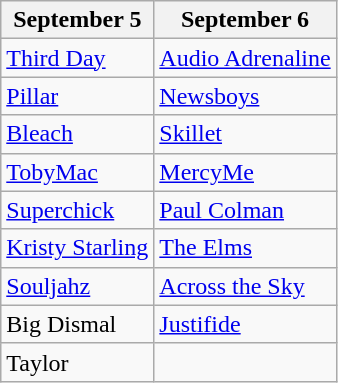<table class="wikitable">
<tr>
<th>September 5</th>
<th>September 6</th>
</tr>
<tr>
<td><a href='#'>Third Day</a></td>
<td><a href='#'>Audio Adrenaline</a></td>
</tr>
<tr>
<td><a href='#'>Pillar</a></td>
<td><a href='#'>Newsboys</a></td>
</tr>
<tr>
<td><a href='#'>Bleach</a></td>
<td><a href='#'>Skillet</a></td>
</tr>
<tr>
<td><a href='#'>TobyMac</a></td>
<td><a href='#'>MercyMe</a></td>
</tr>
<tr>
<td><a href='#'>Superchick</a></td>
<td><a href='#'>Paul Colman</a></td>
</tr>
<tr>
<td><a href='#'>Kristy Starling</a></td>
<td><a href='#'>The Elms</a></td>
</tr>
<tr>
<td><a href='#'>Souljahz</a></td>
<td><a href='#'>Across the Sky</a></td>
</tr>
<tr>
<td>Big Dismal</td>
<td><a href='#'>Justifide</a></td>
</tr>
<tr>
<td>Taylor</td>
<td></td>
</tr>
</table>
